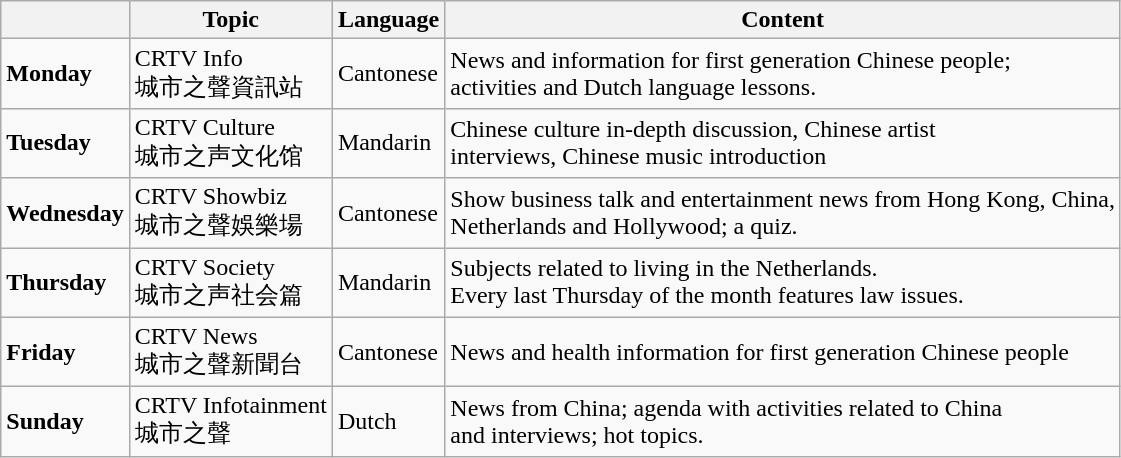<table class="wikitable">
<tr>
<th></th>
<th>Topic</th>
<th>Language</th>
<th>Content</th>
</tr>
<tr>
<td><strong>Monday</strong></td>
<td>CRTV Info<br>城市之聲資訊站</td>
<td>Cantonese</td>
<td>News and information for first generation Chinese people;<br>activities and Dutch language lessons.</td>
</tr>
<tr>
<td><strong>Tuesday</strong></td>
<td>CRTV Culture<br>城市之声文化馆</td>
<td>Mandarin</td>
<td>Chinese culture in-depth discussion, Chinese artist<br>interviews, Chinese music introduction</td>
</tr>
<tr>
<td><strong>Wednesday</strong></td>
<td>CRTV Showbiz<br>城市之聲娛樂場</td>
<td>Cantonese</td>
<td>Show business talk and entertainment news from Hong Kong, China,<br>Netherlands and Hollywood; a quiz.</td>
</tr>
<tr>
<td><strong>Thursday</strong></td>
<td>CRTV Society<br>城市之声社会篇</td>
<td>Mandarin</td>
<td>Subjects related to living in the Netherlands.<br>Every last Thursday of the month features law issues.</td>
</tr>
<tr>
<td><strong>Friday</strong></td>
<td>CRTV News<br>城市之聲新聞台</td>
<td>Cantonese</td>
<td>News and health information for first generation Chinese people</td>
</tr>
<tr>
<td><strong>Sunday</strong></td>
<td>CRTV Infotainment<br>城市之聲</td>
<td>Dutch</td>
<td>News from China; agenda with activities related to China<br>and interviews; hot topics.</td>
</tr>
</table>
